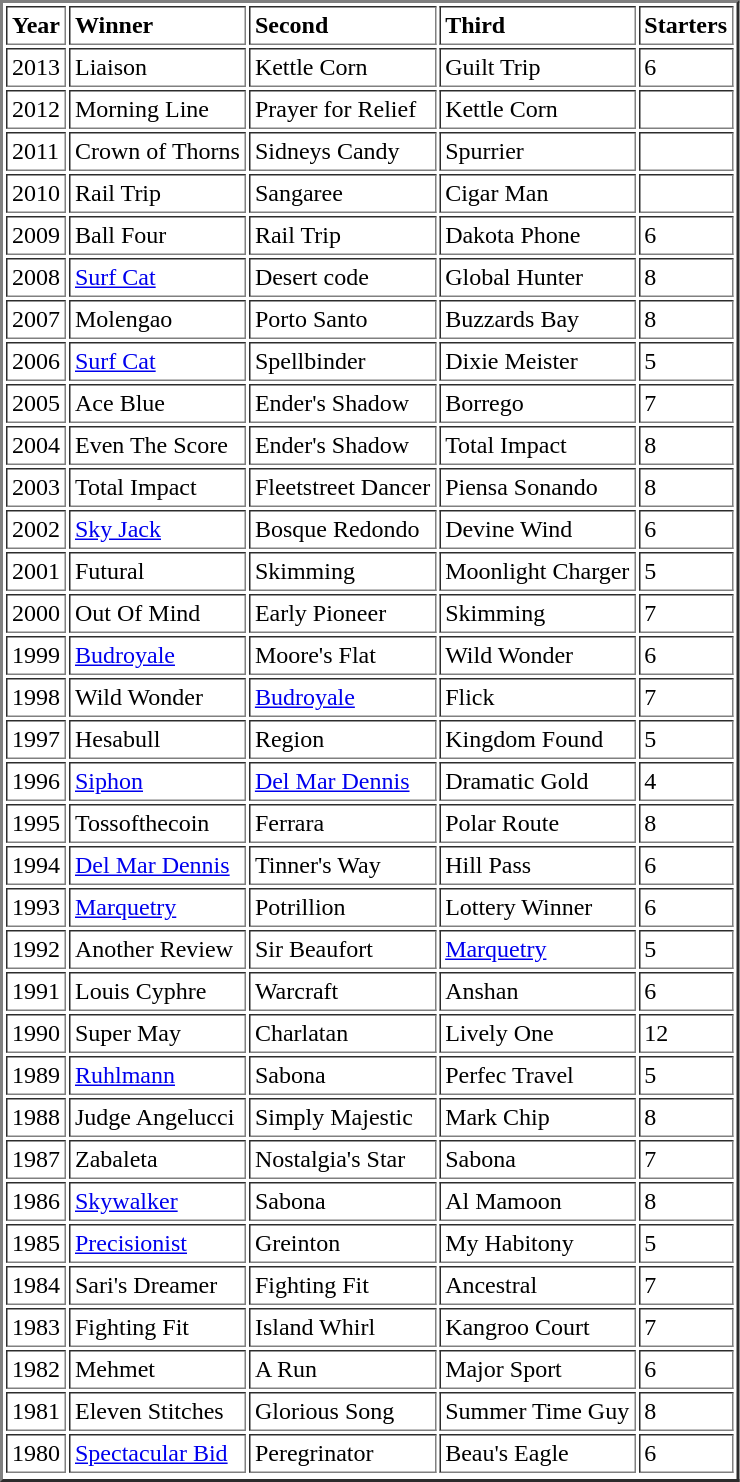<table cellspacing="2" cellpadding="3" border="2.5">
<tr>
<td><strong>Year</strong></td>
<td><strong>Winner</strong></td>
<td><strong>Second</strong></td>
<td><strong>Third</strong></td>
<td><strong>Starters</strong></td>
</tr>
<tr>
<td>2013</td>
<td>Liaison</td>
<td>Kettle Corn</td>
<td>Guilt Trip</td>
<td>6</td>
</tr>
<tr>
<td>2012</td>
<td>Morning Line</td>
<td>Prayer for Relief</td>
<td>Kettle Corn</td>
<td></td>
</tr>
<tr>
<td>2011</td>
<td>Crown of Thorns</td>
<td>Sidneys Candy</td>
<td>Spurrier</td>
<td></td>
</tr>
<tr>
<td>2010</td>
<td>Rail Trip</td>
<td>Sangaree</td>
<td>Cigar Man</td>
<td></td>
</tr>
<tr>
<td>2009</td>
<td>Ball Four</td>
<td>Rail Trip</td>
<td>Dakota Phone</td>
<td>6</td>
</tr>
<tr>
<td>2008</td>
<td><a href='#'>Surf Cat</a></td>
<td>Desert code</td>
<td>Global Hunter</td>
<td>8</td>
</tr>
<tr>
<td>2007</td>
<td>Molengao</td>
<td>Porto Santo</td>
<td>Buzzards Bay</td>
<td>8</td>
</tr>
<tr>
<td>2006</td>
<td><a href='#'>Surf Cat</a></td>
<td>Spellbinder</td>
<td>Dixie Meister</td>
<td>5</td>
</tr>
<tr>
<td>2005</td>
<td>Ace Blue</td>
<td>Ender's Shadow</td>
<td>Borrego</td>
<td>7</td>
</tr>
<tr>
<td>2004</td>
<td>Even The Score</td>
<td>Ender's Shadow</td>
<td>Total Impact</td>
<td>8</td>
</tr>
<tr>
<td>2003</td>
<td>Total Impact</td>
<td>Fleetstreet Dancer</td>
<td>Piensa Sonando</td>
<td>8</td>
</tr>
<tr>
<td>2002</td>
<td><a href='#'>Sky Jack</a></td>
<td>Bosque Redondo</td>
<td>Devine Wind</td>
<td>6</td>
</tr>
<tr>
<td>2001</td>
<td>Futural</td>
<td>Skimming</td>
<td>Moonlight Charger</td>
<td>5</td>
</tr>
<tr>
<td>2000</td>
<td>Out Of Mind</td>
<td>Early Pioneer</td>
<td>Skimming</td>
<td>7</td>
</tr>
<tr>
<td>1999</td>
<td><a href='#'>Budroyale</a></td>
<td>Moore's Flat</td>
<td>Wild Wonder</td>
<td>6</td>
</tr>
<tr>
<td>1998</td>
<td>Wild Wonder</td>
<td><a href='#'>Budroyale</a></td>
<td>Flick</td>
<td>7</td>
</tr>
<tr>
<td>1997</td>
<td>Hesabull</td>
<td>Region</td>
<td>Kingdom Found</td>
<td>5</td>
</tr>
<tr>
<td>1996</td>
<td><a href='#'>Siphon</a></td>
<td><a href='#'>Del Mar Dennis</a></td>
<td>Dramatic Gold</td>
<td>4</td>
</tr>
<tr>
<td>1995</td>
<td>Tossofthecoin</td>
<td>Ferrara</td>
<td>Polar Route</td>
<td>8</td>
</tr>
<tr>
<td>1994</td>
<td><a href='#'>Del Mar Dennis</a></td>
<td>Tinner's Way</td>
<td>Hill Pass</td>
<td>6</td>
</tr>
<tr>
<td>1993</td>
<td><a href='#'>Marquetry</a></td>
<td>Potrillion</td>
<td>Lottery Winner</td>
<td>6</td>
</tr>
<tr>
<td>1992</td>
<td>Another Review</td>
<td>Sir Beaufort</td>
<td><a href='#'>Marquetry</a></td>
<td>5</td>
</tr>
<tr>
<td>1991</td>
<td>Louis Cyphre</td>
<td>Warcraft</td>
<td>Anshan</td>
<td>6</td>
</tr>
<tr>
<td>1990</td>
<td>Super May</td>
<td>Charlatan</td>
<td>Lively One</td>
<td>12</td>
</tr>
<tr>
<td>1989</td>
<td><a href='#'>Ruhlmann</a></td>
<td>Sabona</td>
<td>Perfec Travel</td>
<td>5</td>
</tr>
<tr>
<td>1988</td>
<td>Judge Angelucci</td>
<td>Simply Majestic</td>
<td>Mark Chip</td>
<td>8</td>
</tr>
<tr>
<td>1987</td>
<td>Zabaleta</td>
<td>Nostalgia's Star</td>
<td>Sabona</td>
<td>7</td>
</tr>
<tr>
<td>1986</td>
<td><a href='#'>Skywalker</a></td>
<td>Sabona</td>
<td>Al Mamoon</td>
<td>8</td>
</tr>
<tr>
<td>1985</td>
<td><a href='#'>Precisionist</a></td>
<td>Greinton</td>
<td>My Habitony</td>
<td>5</td>
</tr>
<tr>
<td>1984</td>
<td>Sari's Dreamer</td>
<td>Fighting Fit</td>
<td>Ancestral</td>
<td>7</td>
</tr>
<tr>
<td>1983</td>
<td>Fighting Fit</td>
<td>Island Whirl</td>
<td>Kangroo Court</td>
<td>7</td>
</tr>
<tr>
<td>1982</td>
<td>Mehmet</td>
<td>A Run</td>
<td>Major Sport</td>
<td>6</td>
</tr>
<tr>
<td>1981</td>
<td>Eleven Stitches</td>
<td>Glorious Song</td>
<td>Summer Time Guy</td>
<td>8</td>
</tr>
<tr>
<td>1980</td>
<td><a href='#'>Spectacular Bid</a></td>
<td>Peregrinator</td>
<td>Beau's Eagle</td>
<td>6</td>
</tr>
<tr>
</tr>
</table>
